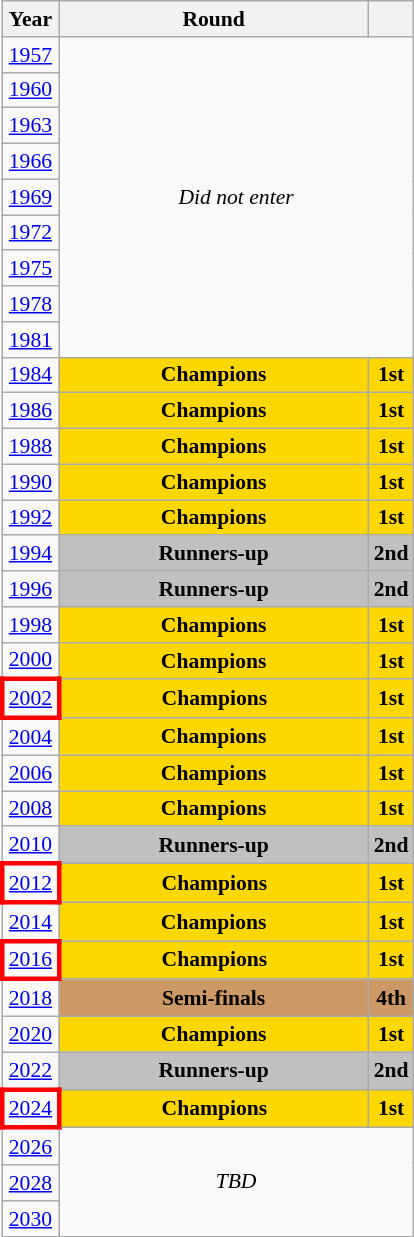<table class="wikitable" style="text-align: center; font-size:90%">
<tr>
<th>Year</th>
<th style="width:200px">Round</th>
<th></th>
</tr>
<tr>
<td><a href='#'>1957</a></td>
<td colspan="2" rowspan="9"><em>Did not enter</em></td>
</tr>
<tr>
<td><a href='#'>1960</a></td>
</tr>
<tr>
<td><a href='#'>1963</a></td>
</tr>
<tr>
<td><a href='#'>1966</a></td>
</tr>
<tr>
<td><a href='#'>1969</a></td>
</tr>
<tr>
<td><a href='#'>1972</a></td>
</tr>
<tr>
<td><a href='#'>1975</a></td>
</tr>
<tr>
<td><a href='#'>1978</a></td>
</tr>
<tr>
<td><a href='#'>1981</a></td>
</tr>
<tr>
<td><a href='#'>1984</a></td>
<td bgcolor=Gold><strong>Champions</strong></td>
<td bgcolor=Gold><strong>1st</strong></td>
</tr>
<tr>
<td><a href='#'>1986</a></td>
<td bgcolor=Gold><strong>Champions</strong></td>
<td bgcolor=Gold><strong>1st</strong></td>
</tr>
<tr>
<td><a href='#'>1988</a></td>
<td bgcolor=Gold><strong>Champions</strong></td>
<td bgcolor=Gold><strong>1st</strong></td>
</tr>
<tr>
<td><a href='#'>1990</a></td>
<td bgcolor=Gold><strong>Champions</strong></td>
<td bgcolor=Gold><strong>1st</strong></td>
</tr>
<tr>
<td><a href='#'>1992</a></td>
<td bgcolor=Gold><strong>Champions</strong></td>
<td bgcolor=Gold><strong>1st</strong></td>
</tr>
<tr>
<td><a href='#'>1994</a></td>
<td bgcolor=Silver><strong>Runners-up</strong></td>
<td bgcolor=Silver><strong>2nd</strong></td>
</tr>
<tr>
<td><a href='#'>1996</a></td>
<td bgcolor=Silver><strong>Runners-up</strong></td>
<td bgcolor=Silver><strong>2nd</strong></td>
</tr>
<tr>
<td><a href='#'>1998</a></td>
<td bgcolor=Gold><strong>Champions</strong></td>
<td bgcolor=Gold><strong>1st</strong></td>
</tr>
<tr>
<td><a href='#'>2000</a></td>
<td bgcolor=Gold><strong>Champions</strong></td>
<td bgcolor=Gold><strong>1st</strong></td>
</tr>
<tr>
<td style="border: 3px solid red"><a href='#'>2002</a></td>
<td bgcolor=Gold><strong>Champions</strong></td>
<td bgcolor=Gold><strong>1st</strong></td>
</tr>
<tr>
<td><a href='#'>2004</a></td>
<td bgcolor=Gold><strong>Champions</strong></td>
<td bgcolor=Gold><strong>1st</strong></td>
</tr>
<tr>
<td><a href='#'>2006</a></td>
<td bgcolor=Gold><strong>Champions</strong></td>
<td bgcolor=Gold><strong>1st</strong></td>
</tr>
<tr>
<td><a href='#'>2008</a></td>
<td bgcolor=Gold><strong>Champions</strong></td>
<td bgcolor=Gold><strong>1st</strong></td>
</tr>
<tr>
<td><a href='#'>2010</a></td>
<td bgcolor=Silver><strong>Runners-up</strong></td>
<td bgcolor=Silver><strong>2nd</strong></td>
</tr>
<tr>
<td style="border: 3px solid red"><a href='#'>2012</a></td>
<td bgcolor=Gold><strong>Champions</strong></td>
<td bgcolor=Gold><strong>1st</strong></td>
</tr>
<tr>
<td><a href='#'>2014</a></td>
<td bgcolor=Gold><strong>Champions</strong></td>
<td bgcolor=Gold><strong>1st</strong></td>
</tr>
<tr>
<td style="border: 3px solid red"><a href='#'>2016</a></td>
<td bgcolor=Gold><strong>Champions</strong></td>
<td bgcolor=Gold><strong>1st</strong></td>
</tr>
<tr>
<td><a href='#'>2018</a></td>
<td bgcolor="cc9966"><strong>Semi-finals</strong></td>
<td bgcolor="cc9966"><strong>4th</strong></td>
</tr>
<tr>
<td><a href='#'>2020</a></td>
<td bgcolor=Gold><strong>Champions</strong></td>
<td bgcolor=Gold><strong>1st</strong></td>
</tr>
<tr>
<td><a href='#'>2022</a></td>
<td bgcolor=Silver><strong>Runners-up</strong></td>
<td bgcolor=Silver><strong>2nd</strong></td>
</tr>
<tr>
<td style="border: 3px solid red"><a href='#'>2024</a></td>
<td bgcolor=Gold><strong>Champions</strong></td>
<td bgcolor=Gold><strong>1st</strong></td>
</tr>
<tr>
<td><a href='#'>2026</a></td>
<td colspan="2" rowspan="3"><em>TBD</em></td>
</tr>
<tr>
<td><a href='#'>2028</a></td>
</tr>
<tr>
<td><a href='#'>2030</a></td>
</tr>
</table>
